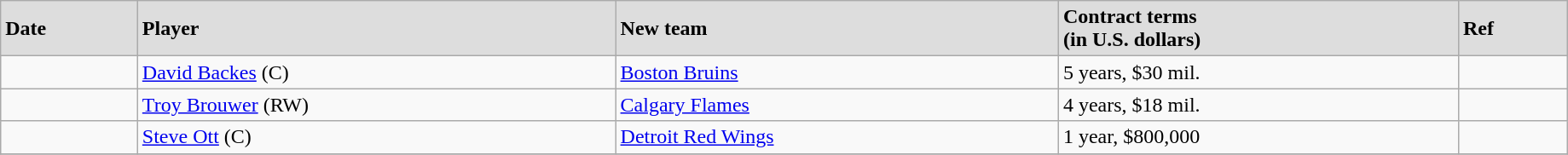<table class="wikitable" width=97%>
<tr style="background:#ddd;">
<td><strong>Date</strong></td>
<td><strong>Player</strong></td>
<td><strong>New team</strong></td>
<td><strong>Contract terms</strong><br><strong>(in U.S. dollars)</strong></td>
<td><strong>Ref</strong></td>
</tr>
<tr>
<td></td>
<td><a href='#'>David Backes</a> (C)</td>
<td><a href='#'>Boston Bruins</a></td>
<td>5 years, $30 mil.</td>
<td></td>
</tr>
<tr>
<td></td>
<td><a href='#'>Troy Brouwer</a> (RW)</td>
<td><a href='#'>Calgary Flames</a></td>
<td>4 years, $18 mil.</td>
<td></td>
</tr>
<tr>
<td></td>
<td><a href='#'>Steve Ott</a> (C)</td>
<td><a href='#'>Detroit Red Wings</a></td>
<td>1 year, $800,000</td>
<td></td>
</tr>
<tr>
</tr>
</table>
